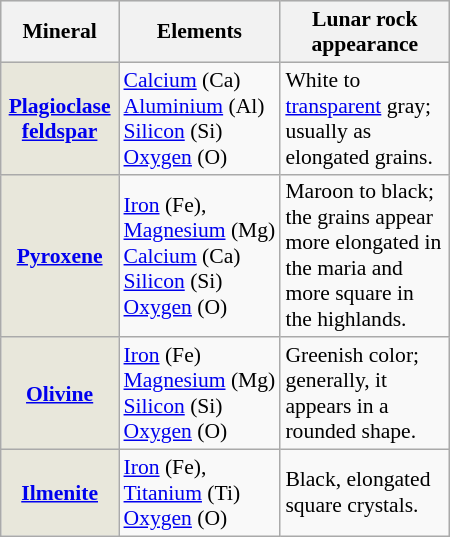<table class="wikitable floatright"  style="width:300px; font-size:90%">
<tr style="background:#DEE7E7">
<th>Mineral</th>
<th>Elements</th>
<th>Lunar rock appearance</th>
</tr>
<tr>
<th style="background:#E8E7DB"><a href='#'>Plagioclase</a> <a href='#'>feldspar</a></th>
<td><a href='#'>Calcium</a> (Ca)<br><a href='#'>Aluminium</a> (Al)<br><a href='#'>Silicon</a> (Si)<br><a href='#'>Oxygen</a> (O)</td>
<td>White to <a href='#'>transparent</a> gray; usually as elongated grains.</td>
</tr>
<tr>
<th style="background:#E8E7DB"><a href='#'>Pyroxene</a></th>
<td><a href='#'>Iron</a> (Fe),<br><a href='#'>Magnesium</a> (Mg)<br><a href='#'>Calcium</a> (Ca)<br><a href='#'>Silicon</a> (Si)<br><a href='#'>Oxygen</a> (O)</td>
<td>Maroon to black; the grains appear more elongated in the maria and more square in the highlands.</td>
</tr>
<tr>
<th style="background:#E8E7DB"><a href='#'>Olivine</a></th>
<td><a href='#'>Iron</a> (Fe)<br><a href='#'>Magnesium</a> (Mg)<br><a href='#'>Silicon</a> (Si)<br><a href='#'>Oxygen</a> (O)</td>
<td>Greenish color; generally, it appears in a rounded shape.</td>
</tr>
<tr>
<th style="background:#E8E7DB"><a href='#'>Ilmenite</a></th>
<td><a href='#'>Iron</a> (Fe),<br><a href='#'>Titanium</a> (Ti)<br><a href='#'>Oxygen</a> (O)</td>
<td>Black, elongated square crystals.</td>
</tr>
</table>
